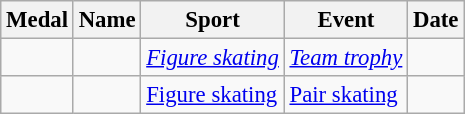<table class="wikitable sortable" style="font-size: 95%">
<tr>
<th>Medal</th>
<th>Name</th>
<th>Sport</th>
<th>Event</th>
<th>Date</th>
</tr>
<tr>
<td><em></em></td>
<td><em><br></em></td>
<td><em><a href='#'>Figure skating</a></em></td>
<td><em><a href='#'>Team trophy</a></em></td>
<td><em></em></td>
</tr>
<tr>
<td></td>
<td><br></td>
<td><a href='#'>Figure skating</a></td>
<td><a href='#'>Pair skating</a></td>
<td></td>
</tr>
</table>
